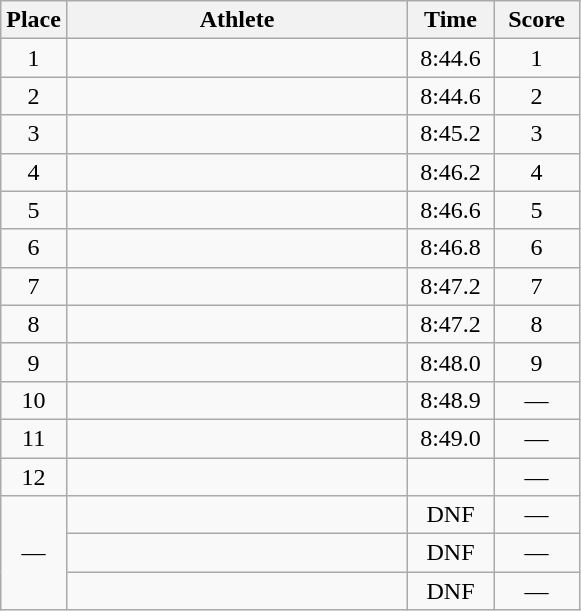<table class=wikitable style="text-align:center">
<tr>
<th width=20>Place</th>
<th width=220>Athlete</th>
<th width=50>Time</th>
<th width=50>Score</th>
</tr>
<tr>
<td>1</td>
<td align=left></td>
<td>8:44.6</td>
<td>1</td>
</tr>
<tr>
<td>2</td>
<td align=left></td>
<td>8:44.6</td>
<td>2</td>
</tr>
<tr>
<td>3</td>
<td align=left></td>
<td>8:45.2</td>
<td>3</td>
</tr>
<tr>
<td>4</td>
<td align=left></td>
<td>8:46.2</td>
<td>4</td>
</tr>
<tr>
<td>5</td>
<td align=left></td>
<td>8:46.6</td>
<td>5</td>
</tr>
<tr>
<td>6</td>
<td align=left></td>
<td>8:46.8</td>
<td>6</td>
</tr>
<tr>
<td>7</td>
<td align=left></td>
<td>8:47.2</td>
<td>7</td>
</tr>
<tr>
<td>8</td>
<td align=left></td>
<td>8:47.2</td>
<td>8</td>
</tr>
<tr>
<td>9</td>
<td align=left></td>
<td>8:48.0</td>
<td>9</td>
</tr>
<tr>
<td>10</td>
<td align=left><em></em></td>
<td>8:48.9</td>
<td>—</td>
</tr>
<tr>
<td>11</td>
<td align=left><em></em></td>
<td>8:49.0</td>
<td>—</td>
</tr>
<tr>
<td>12</td>
<td align=left><em></em></td>
<td></td>
<td>—</td>
</tr>
<tr>
<td rowspan=3>—</td>
<td align=left><em></em></td>
<td>DNF</td>
<td>—</td>
</tr>
<tr>
<td align=left><em></em></td>
<td>DNF</td>
<td>—</td>
</tr>
<tr>
<td align=left><em></em></td>
<td>DNF</td>
<td>—</td>
</tr>
</table>
